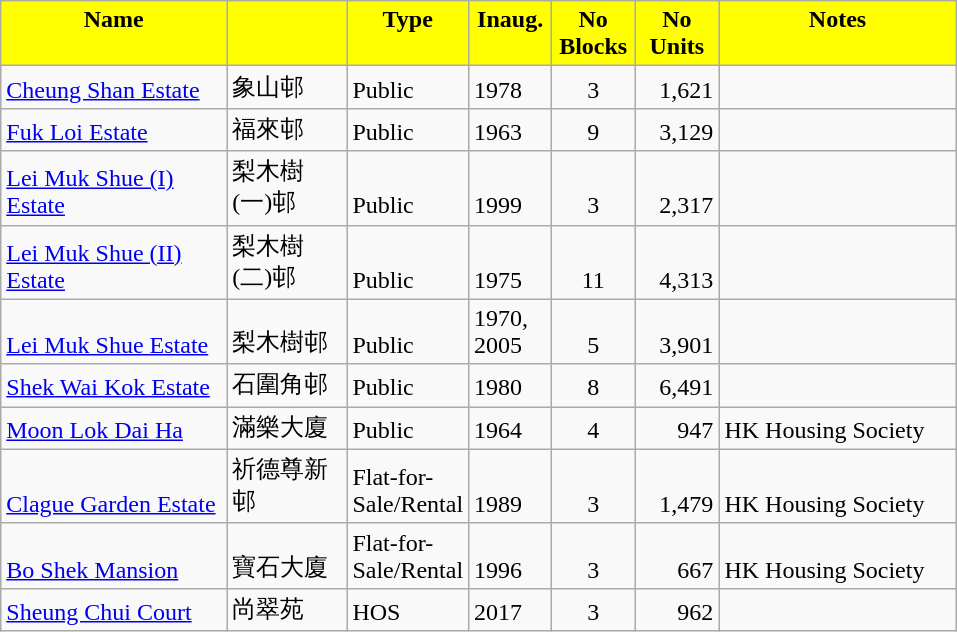<table class="wikitable">
<tr style="font-weight:bold;background-color:yellow" align="center">
<td width="143.25" Height="12.75" valign="top">Name</td>
<td width="72.75" valign="top"></td>
<td width="59.25" valign="top">Type</td>
<td width="48" valign="top">Inaug.</td>
<td width="48" valign="top">No Blocks</td>
<td width="48.75" valign="top">No Units</td>
<td width="150.75" valign="top">Notes</td>
</tr>
<tr valign="bottom">
<td Height="12.75"><a href='#'>Cheung Shan Estate</a></td>
<td>象山邨</td>
<td>Public</td>
<td>1978</td>
<td align="center">3</td>
<td align="right">1,621</td>
<td></td>
</tr>
<tr valign="bottom">
<td Height="12.75"><a href='#'>Fuk Loi Estate</a></td>
<td>福來邨</td>
<td>Public</td>
<td>1963</td>
<td align="center">9</td>
<td align="right">3,129</td>
<td></td>
</tr>
<tr valign="bottom">
<td Height="12.75"><a href='#'>Lei Muk Shue (I) Estate</a></td>
<td>梨木樹(一)邨</td>
<td>Public</td>
<td>1999</td>
<td align="center">3</td>
<td align="right">2,317</td>
<td></td>
</tr>
<tr valign="bottom">
<td Height="12.75"><a href='#'>Lei Muk Shue (II) Estate</a></td>
<td>梨木樹(二)邨</td>
<td>Public</td>
<td>1975</td>
<td align="center">11</td>
<td align="right">4,313</td>
<td></td>
</tr>
<tr valign="bottom">
<td Height="12.75"><a href='#'>Lei Muk Shue Estate</a></td>
<td>梨木樹邨</td>
<td>Public</td>
<td>1970, 2005</td>
<td align="center">5</td>
<td align="right">3,901</td>
<td></td>
</tr>
<tr valign="bottom">
<td Height="12.75"><a href='#'>Shek Wai Kok Estate</a></td>
<td>石圍角邨</td>
<td>Public</td>
<td>1980</td>
<td align="center">8</td>
<td align="right">6,491</td>
<td></td>
</tr>
<tr valign="bottom">
<td Height="12.75"><a href='#'>Moon Lok Dai Ha</a></td>
<td>滿樂大廈</td>
<td>Public</td>
<td>1964</td>
<td align="center">4</td>
<td align="right">947</td>
<td>HK Housing Society</td>
</tr>
<tr valign="bottom">
<td Height="12.75"><a href='#'>Clague Garden Estate</a></td>
<td>祈德尊新邨</td>
<td>Flat-for-Sale/Rental</td>
<td>1989</td>
<td align="center">3</td>
<td align="right">1,479</td>
<td>HK Housing Society</td>
</tr>
<tr valign="bottom">
<td Height="12.75"><a href='#'>Bo Shek Mansion</a></td>
<td>寶石大廈</td>
<td>Flat-for-Sale/Rental</td>
<td>1996</td>
<td align="center">3</td>
<td align="right">667</td>
<td>HK Housing Society</td>
</tr>
<tr valign="bottom">
<td Height="12.75"><a href='#'>Sheung Chui Court</a></td>
<td>尚翠苑</td>
<td>HOS</td>
<td>2017</td>
<td align="center">3</td>
<td align="right">962</td>
<td></td>
</tr>
</table>
